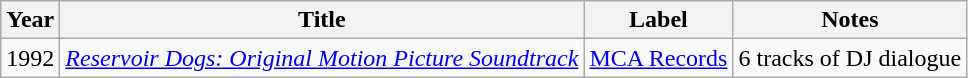<table class="wikitable">
<tr>
<th>Year</th>
<th>Title</th>
<th>Label</th>
<th>Notes</th>
</tr>
<tr>
<td>1992</td>
<td><em><a href='#'>Reservoir Dogs: Original Motion Picture Soundtrack</a></em></td>
<td><a href='#'>MCA Records</a></td>
<td>6 tracks of DJ dialogue</td>
</tr>
</table>
